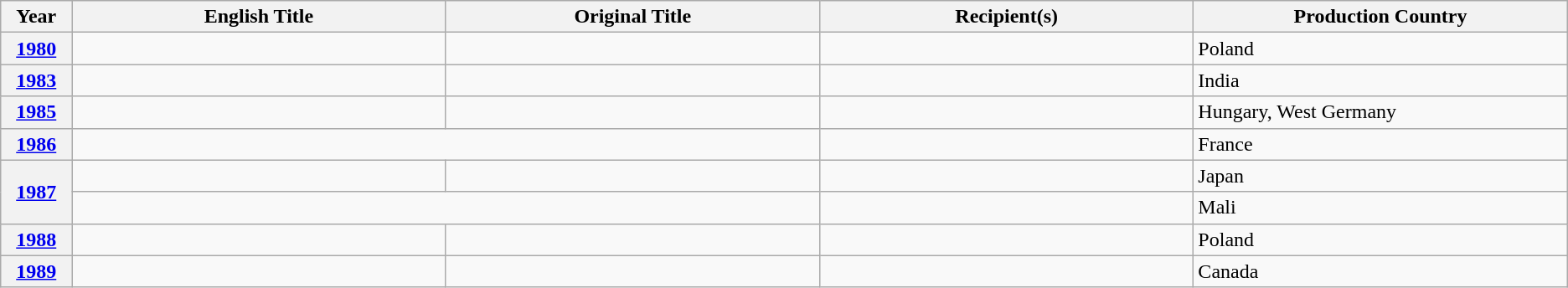<table class="wikitable plainrowheaders">
<tr>
<th scope="col" style="width:1%;">Year</th>
<th scope="col" style="width:10%;">English Title</th>
<th scope="col" style="width:10%;">Original Title</th>
<th scope="col" style="width:10%;">Recipient(s)</th>
<th scope="col" style="width:10%;" class="unsortable" scope="col">Production Country</th>
</tr>
<tr>
<th style="text-align:center;"><a href='#'>1980</a></th>
<td></td>
<td></td>
<td></td>
<td>Poland</td>
</tr>
<tr>
<th style="text-align:center;"><a href='#'>1983</a></th>
<td></td>
<td></td>
<td></td>
<td>India</td>
</tr>
<tr>
<th style="text-align:center;"><a href='#'>1985</a></th>
<td></td>
<td></td>
<td></td>
<td>Hungary, West Germany</td>
</tr>
<tr>
<th style="text-align:center;"><a href='#'>1986</a></th>
<td colspan="2"></td>
<td></td>
<td>France</td>
</tr>
<tr>
<th rowspan="2" style="text-align:center;"><a href='#'>1987</a></th>
<td></td>
<td></td>
<td></td>
<td>Japan</td>
</tr>
<tr>
<td colspan="2"></td>
<td></td>
<td>Mali</td>
</tr>
<tr>
<th style="text-align:center;"><a href='#'>1988</a></th>
<td></td>
<td></td>
<td></td>
<td>Poland</td>
</tr>
<tr>
<th style="text-align:center;"><a href='#'>1989</a></th>
<td></td>
<td></td>
<td></td>
<td>Canada</td>
</tr>
</table>
